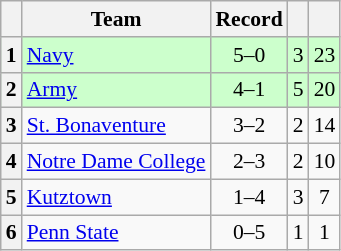<table class="wikitable sortable collapsible collapsed plainrowheaders" style="font-size:90%;">
<tr>
<th scope=col></th>
<th scope=col>Team</th>
<th scope=col>Record</th>
<th scope=col></th>
<th scope=col></th>
</tr>
<tr bgcolor=ccffcc>
<th align=center>1</th>
<td> <a href='#'>Navy</a></td>
<td align=center>5–0</td>
<td align=center>3</td>
<td align=center>23</td>
</tr>
<tr bgcolor=ccffcc>
<th align=center>2</th>
<td> <a href='#'>Army</a></td>
<td align=center>4–1</td>
<td align=center>5</td>
<td align=center>20</td>
</tr>
<tr>
<th align=center>3</th>
<td> <a href='#'>St. Bonaventure</a></td>
<td align=center>3–2</td>
<td align=center>2</td>
<td align=center>14</td>
</tr>
<tr>
<th align=center>4</th>
<td> <a href='#'>Notre Dame College</a></td>
<td align=center>2–3</td>
<td align=center>2</td>
<td align=center>10</td>
</tr>
<tr>
<th align=center>5</th>
<td> <a href='#'>Kutztown</a></td>
<td align=center>1–4</td>
<td align=center>3</td>
<td align=center>7</td>
</tr>
<tr>
<th align=center>6</th>
<td> <a href='#'>Penn State</a></td>
<td align=center>0–5</td>
<td align=center>1</td>
<td align=center>1</td>
</tr>
</table>
